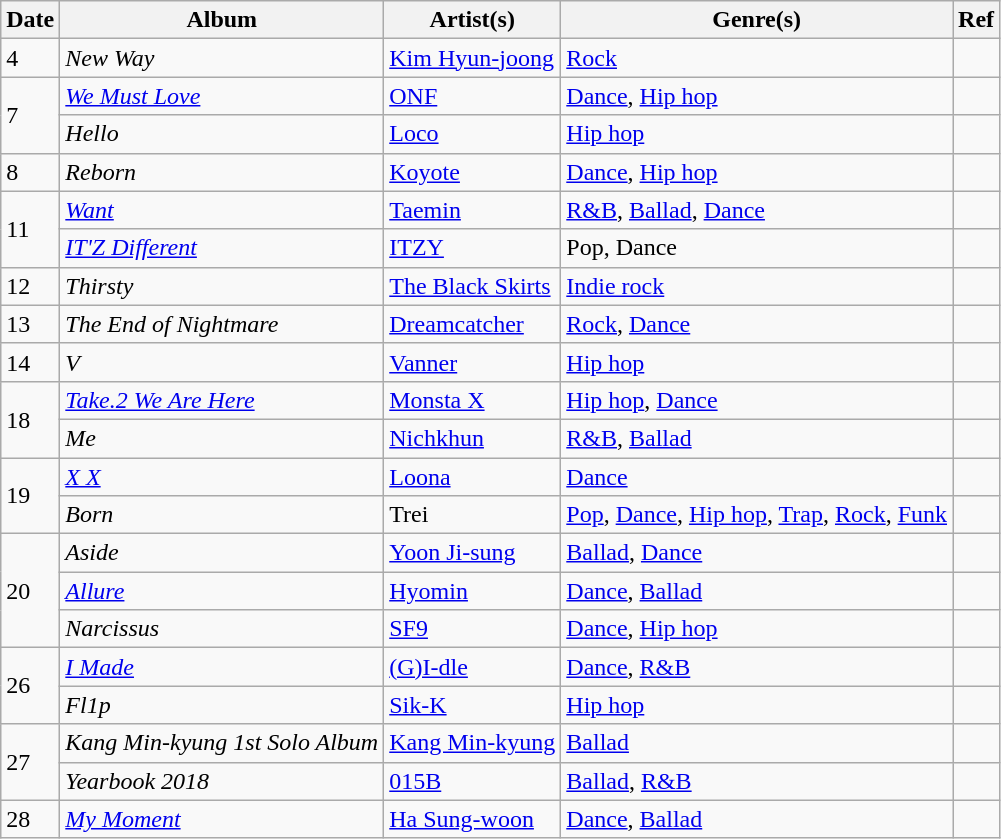<table class="wikitable">
<tr>
<th>Date</th>
<th>Album</th>
<th>Artist(s)</th>
<th>Genre(s)</th>
<th>Ref</th>
</tr>
<tr>
<td>4</td>
<td><em>New Way</em></td>
<td><a href='#'>Kim Hyun-joong</a></td>
<td><a href='#'>Rock</a></td>
<td></td>
</tr>
<tr>
<td rowspan="2">7</td>
<td><em><a href='#'>We Must Love</a></em></td>
<td><a href='#'>ONF</a></td>
<td><a href='#'>Dance</a>, <a href='#'>Hip hop</a></td>
<td></td>
</tr>
<tr>
<td><em>Hello</em></td>
<td><a href='#'>Loco</a></td>
<td><a href='#'>Hip hop</a></td>
<td></td>
</tr>
<tr>
<td>8</td>
<td><em>Reborn</em></td>
<td><a href='#'>Koyote</a></td>
<td><a href='#'>Dance</a>, <a href='#'>Hip hop</a></td>
<td></td>
</tr>
<tr>
<td rowspan="2">11</td>
<td><em><a href='#'>Want</a></em></td>
<td><a href='#'>Taemin</a></td>
<td><a href='#'>R&B</a>, <a href='#'>Ballad</a>, <a href='#'>Dance</a></td>
<td></td>
</tr>
<tr>
<td><em><a href='#'>IT'Z Different</a></em></td>
<td><a href='#'>ITZY</a></td>
<td>Pop, Dance</td>
<td></td>
</tr>
<tr>
<td>12</td>
<td><em>Thirsty</em></td>
<td><a href='#'>The Black Skirts</a></td>
<td><a href='#'>Indie rock</a></td>
<td></td>
</tr>
<tr>
<td>13</td>
<td><em>The End of Nightmare</em></td>
<td><a href='#'>Dreamcatcher</a></td>
<td><a href='#'>Rock</a>, <a href='#'>Dance</a></td>
<td></td>
</tr>
<tr>
<td>14</td>
<td><em>V</em></td>
<td><a href='#'>Vanner</a></td>
<td><a href='#'>Hip hop</a></td>
<td></td>
</tr>
<tr>
<td rowspan="2">18</td>
<td><em><a href='#'>Take.2 We Are Here</a></em></td>
<td><a href='#'>Monsta X</a></td>
<td><a href='#'>Hip hop</a>, <a href='#'>Dance</a></td>
<td></td>
</tr>
<tr>
<td><em>Me</em></td>
<td><a href='#'>Nichkhun</a></td>
<td><a href='#'>R&B</a>, <a href='#'>Ballad</a></td>
<td></td>
</tr>
<tr>
<td rowspan="2">19</td>
<td><em><a href='#'>X X</a></em></td>
<td><a href='#'>Loona</a></td>
<td><a href='#'>Dance</a></td>
<td></td>
</tr>
<tr>
<td><em>Born</em></td>
<td>Trei</td>
<td><a href='#'>Pop</a>, <a href='#'>Dance</a>, <a href='#'>Hip hop</a>, <a href='#'>Trap</a>, <a href='#'>Rock</a>, <a href='#'>Funk</a></td>
<td></td>
</tr>
<tr>
<td rowspan="3">20</td>
<td><em>Aside</em></td>
<td><a href='#'>Yoon Ji-sung</a></td>
<td><a href='#'>Ballad</a>, <a href='#'>Dance</a></td>
<td></td>
</tr>
<tr>
<td><em><a href='#'>Allure</a></em></td>
<td><a href='#'>Hyomin</a></td>
<td><a href='#'>Dance</a>, <a href='#'>Ballad</a></td>
<td></td>
</tr>
<tr>
<td><em>Narcissus</em></td>
<td><a href='#'>SF9</a></td>
<td><a href='#'>Dance</a>, <a href='#'>Hip hop</a></td>
<td></td>
</tr>
<tr>
<td rowspan="2">26</td>
<td><em><a href='#'>I Made</a></em></td>
<td><a href='#'>(G)I-dle</a></td>
<td><a href='#'>Dance</a>, <a href='#'>R&B</a></td>
<td></td>
</tr>
<tr>
<td><em>Fl1p</em></td>
<td><a href='#'>Sik-K</a></td>
<td><a href='#'>Hip hop</a></td>
<td></td>
</tr>
<tr>
<td rowspan="2">27</td>
<td><em>Kang Min-kyung 1st Solo Album</em></td>
<td><a href='#'>Kang Min-kyung</a></td>
<td><a href='#'>Ballad</a></td>
<td></td>
</tr>
<tr>
<td><em>Yearbook 2018</em></td>
<td><a href='#'>015B</a></td>
<td><a href='#'>Ballad</a>, <a href='#'>R&B</a></td>
<td></td>
</tr>
<tr>
<td>28</td>
<td><em><a href='#'>My Moment</a></em></td>
<td><a href='#'>Ha Sung-woon</a></td>
<td><a href='#'>Dance</a>, <a href='#'>Ballad</a></td>
<td></td>
</tr>
</table>
